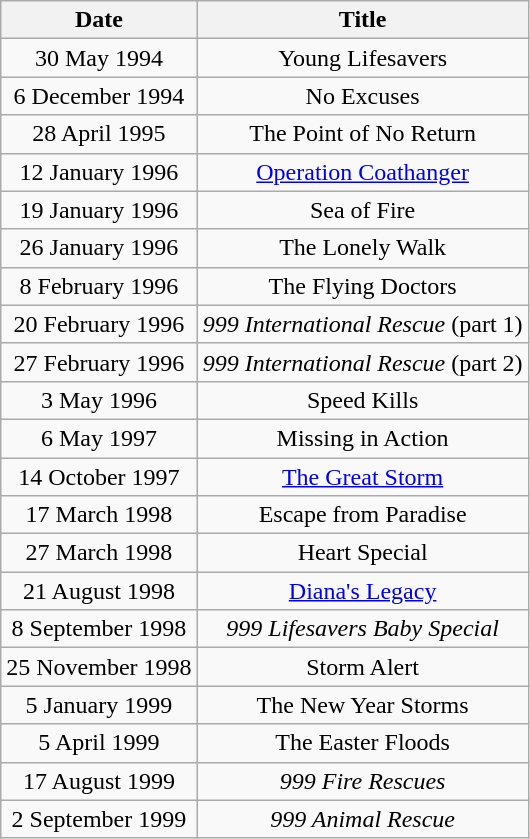<table class="wikitable" style="text-align:center;">
<tr>
<th>Date</th>
<th>Title</th>
</tr>
<tr>
<td>30 May 1994</td>
<td>Young Lifesavers</td>
</tr>
<tr>
<td>6 December 1994</td>
<td>No Excuses</td>
</tr>
<tr>
<td>28 April 1995</td>
<td>The Point of No Return</td>
</tr>
<tr>
<td>12 January 1996</td>
<td><a href='#'>Operation Coathanger</a></td>
</tr>
<tr>
<td>19 January 1996</td>
<td>Sea of Fire</td>
</tr>
<tr>
<td>26 January 1996</td>
<td>The Lonely Walk</td>
</tr>
<tr>
<td>8 February 1996</td>
<td>The Flying Doctors</td>
</tr>
<tr>
<td>20 February 1996</td>
<td><em>999 International Rescue</em> (part 1)</td>
</tr>
<tr>
<td>27 February 1996</td>
<td><em>999 International Rescue</em> (part 2)</td>
</tr>
<tr>
<td>3 May 1996</td>
<td>Speed Kills</td>
</tr>
<tr>
<td>6 May 1997</td>
<td>Missing in Action</td>
</tr>
<tr>
<td>14 October 1997</td>
<td><a href='#'>The Great Storm</a></td>
</tr>
<tr>
<td>17 March 1998</td>
<td>Escape from Paradise</td>
</tr>
<tr>
<td>27 March 1998</td>
<td>Heart Special</td>
</tr>
<tr>
<td>21 August 1998</td>
<td><a href='#'>Diana's Legacy</a></td>
</tr>
<tr>
<td>8 September 1998</td>
<td><em>999 Lifesavers Baby Special</em></td>
</tr>
<tr>
<td>25 November 1998</td>
<td>Storm Alert</td>
</tr>
<tr>
<td>5 January 1999</td>
<td>The New Year Storms</td>
</tr>
<tr>
<td>5 April 1999</td>
<td>The Easter Floods</td>
</tr>
<tr>
<td>17 August 1999</td>
<td><em>999 Fire Rescues</em></td>
</tr>
<tr>
<td>2 September 1999</td>
<td><em>999 Animal Rescue</em></td>
</tr>
</table>
